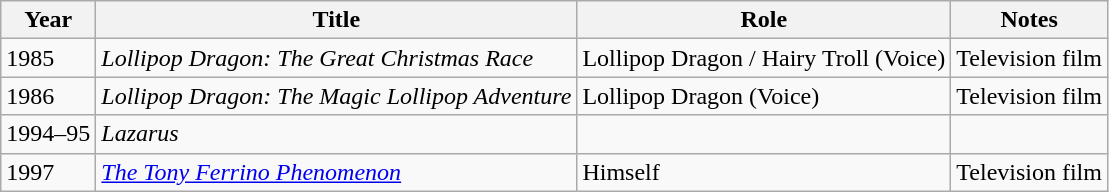<table class="wikitable"|->
<tr>
<th>Year</th>
<th>Title</th>
<th>Role</th>
<th>Notes</th>
</tr>
<tr>
<td>1985</td>
<td><em>Lollipop Dragon: The Great Christmas Race</em></td>
<td>Lollipop Dragon / Hairy Troll (Voice)</td>
<td>Television film</td>
</tr>
<tr>
<td>1986</td>
<td><em>Lollipop Dragon: The Magic Lollipop Adventure</em></td>
<td>Lollipop Dragon (Voice)</td>
<td>Television film</td>
</tr>
<tr>
<td>1994–95</td>
<td><em>Lazarus</em></td>
<td></td>
<td></td>
</tr>
<tr>
<td>1997</td>
<td><em><a href='#'>The Tony Ferrino Phenomenon</a></em></td>
<td>Himself</td>
<td>Television film</td>
</tr>
</table>
